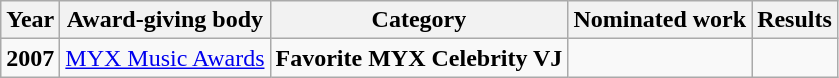<table class="wikitable">
<tr>
<th>Year</th>
<th>Award-giving body</th>
<th>Category</th>
<th>Nominated work</th>
<th>Results</th>
</tr>
<tr>
<td><strong>2007</strong></td>
<td><a href='#'>MYX Music Awards</a></td>
<td><strong>Favorite MYX Celebrity VJ</strong></td>
<td></td>
<td></td>
</tr>
</table>
